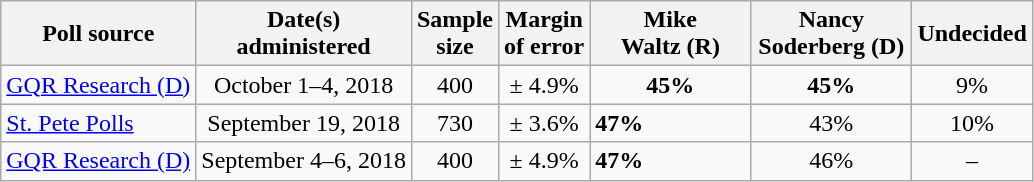<table class="wikitable">
<tr>
<th>Poll source</th>
<th>Date(s)<br>administered</th>
<th>Sample<br>size</th>
<th>Margin<br>of error</th>
<th style="width:100px;">Mike<br>Waltz (R)</th>
<th style="width:100px;">Nancy<br>Soderberg (D)</th>
<th>Undecided</th>
</tr>
<tr>
<td><a href='#'>GQR Research (D)</a></td>
<td align=center>October 1–4, 2018</td>
<td align=center>400</td>
<td align=center>± 4.9%</td>
<td align=center><strong>45%</strong></td>
<td align=center><strong>45%</strong></td>
<td align=center>9%</td>
</tr>
<tr>
<td><a href='#'>St. Pete Polls</a></td>
<td align=center>September 19, 2018</td>
<td align=center>730</td>
<td align=center>± 3.6%</td>
<td><strong>47%</strong></td>
<td align=center>43%</td>
<td align=center>10%</td>
</tr>
<tr>
<td><a href='#'>GQR Research (D)</a></td>
<td align=center>September 4–6, 2018</td>
<td align=center>400</td>
<td align=center>± 4.9%</td>
<td><strong>47%</strong></td>
<td align=center>46%</td>
<td align=center>–</td>
</tr>
</table>
